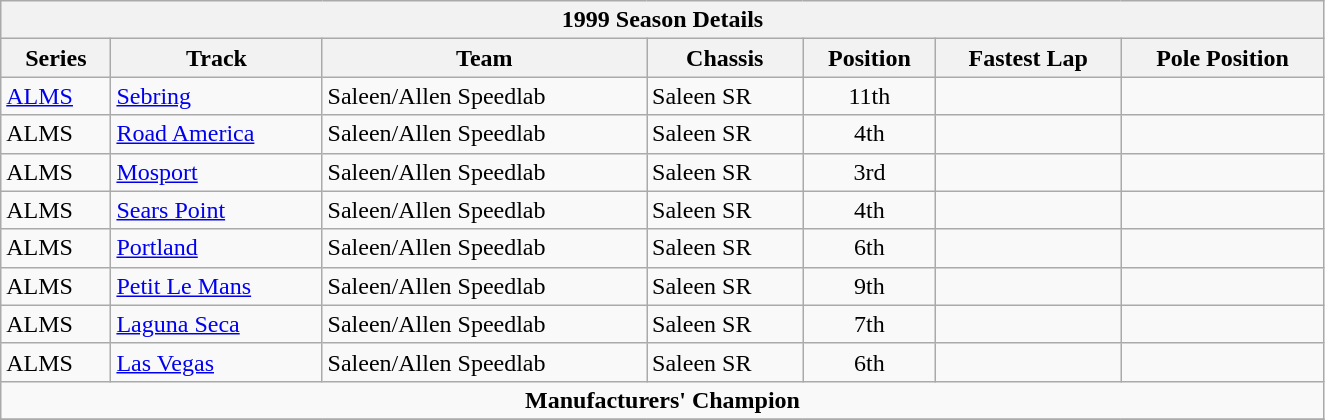<table class="wikitable collapsible collapsed">
<tr>
<th colspan="7" width="875px">1999 Season Details</th>
</tr>
<tr>
<th scope="col">Series</th>
<th scope="col">Track</th>
<th scope="col">Team</th>
<th scope="col">Chassis</th>
<th scope="col">Position</th>
<th scope="col">Fastest Lap</th>
<th scope="col">Pole Position</th>
</tr>
<tr>
<td><a href='#'>ALMS</a></td>
<td><a href='#'>Sebring</a></td>
<td>Saleen/Allen Speedlab</td>
<td>Saleen SR</td>
<td style="text-align:center">11th</td>
<td style="text-align:center"></td>
<td style="text-align:center"></td>
</tr>
<tr>
<td>ALMS</td>
<td><a href='#'>Road America</a></td>
<td>Saleen/Allen Speedlab</td>
<td>Saleen SR</td>
<td style="text-align:center">4th</td>
<td style="text-align:center"></td>
<td style="text-align:center"></td>
</tr>
<tr>
<td>ALMS</td>
<td><a href='#'>Mosport</a></td>
<td>Saleen/Allen Speedlab</td>
<td>Saleen SR</td>
<td style="text-align:center">3rd</td>
<td style="text-align:center"></td>
<td style="text-align:center"></td>
</tr>
<tr>
<td>ALMS</td>
<td><a href='#'>Sears Point</a></td>
<td>Saleen/Allen Speedlab</td>
<td>Saleen SR</td>
<td style="text-align:center">4th</td>
<td style="text-align:center"></td>
<td style="text-align:center"></td>
</tr>
<tr>
<td>ALMS</td>
<td><a href='#'>Portland</a></td>
<td>Saleen/Allen Speedlab</td>
<td>Saleen SR</td>
<td style="text-align:center">6th</td>
<td style="text-align:center"></td>
<td style="text-align:center"></td>
</tr>
<tr>
<td>ALMS</td>
<td><a href='#'>Petit Le Mans</a></td>
<td>Saleen/Allen Speedlab</td>
<td>Saleen SR</td>
<td style="text-align:center">9th</td>
<td style="text-align:center"></td>
<td style="text-align:center"></td>
</tr>
<tr>
<td>ALMS</td>
<td><a href='#'>Laguna Seca</a></td>
<td>Saleen/Allen Speedlab</td>
<td>Saleen SR</td>
<td style="text-align:center">7th</td>
<td style="text-align:center"></td>
<td style="text-align:center"></td>
</tr>
<tr>
<td>ALMS</td>
<td><a href='#'>Las Vegas</a></td>
<td>Saleen/Allen Speedlab</td>
<td>Saleen SR</td>
<td style="text-align:center">6th</td>
<td style="text-align:center"></td>
<td style="text-align:center"></td>
</tr>
<tr>
<td colspan="7" style="text-align:center"><strong>Manufacturers' Champion</strong></td>
</tr>
<tr>
</tr>
</table>
